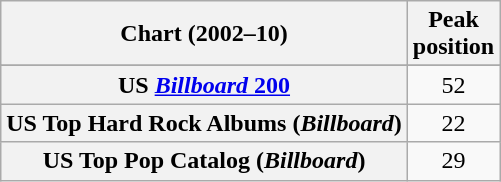<table class = "wikitable plainrowheaders sortable">
<tr>
<th>Chart (2002–10)</th>
<th>Peak<br>position</th>
</tr>
<tr>
</tr>
<tr>
</tr>
<tr>
</tr>
<tr>
</tr>
<tr>
</tr>
<tr>
<th scope="row">US <a href='#'><em>Billboard</em> 200</a></th>
<td style = "text-align:center;">52</td>
</tr>
<tr>
<th scope="row">US Top Hard Rock Albums  (<em>Billboard</em>)</th>
<td style = "text-align:center;">22</td>
</tr>
<tr>
<th scope="row">US Top Pop Catalog (<em>Billboard</em>)</th>
<td style = "text-align:center;">29</td>
</tr>
</table>
